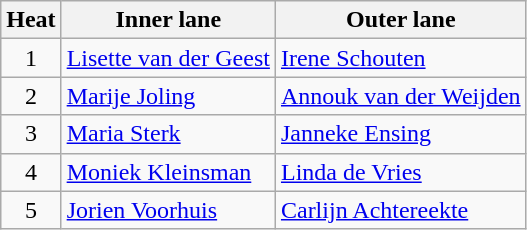<table class="wikitable">
<tr>
<th>Heat</th>
<th>Inner lane</th>
<th>Outer lane</th>
</tr>
<tr>
<td align=center>1</td>
<td><a href='#'>Lisette van der Geest</a></td>
<td><a href='#'>Irene Schouten</a></td>
</tr>
<tr>
<td align=center>2</td>
<td><a href='#'>Marije Joling</a></td>
<td><a href='#'>Annouk van der Weijden</a></td>
</tr>
<tr>
<td align=center>3</td>
<td><a href='#'>Maria Sterk</a></td>
<td><a href='#'>Janneke Ensing</a></td>
</tr>
<tr>
<td align=center>4</td>
<td><a href='#'>Moniek Kleinsman</a></td>
<td><a href='#'>Linda de Vries</a></td>
</tr>
<tr>
<td align=center>5</td>
<td><a href='#'>Jorien Voorhuis</a></td>
<td><a href='#'>Carlijn Achtereekte</a></td>
</tr>
</table>
